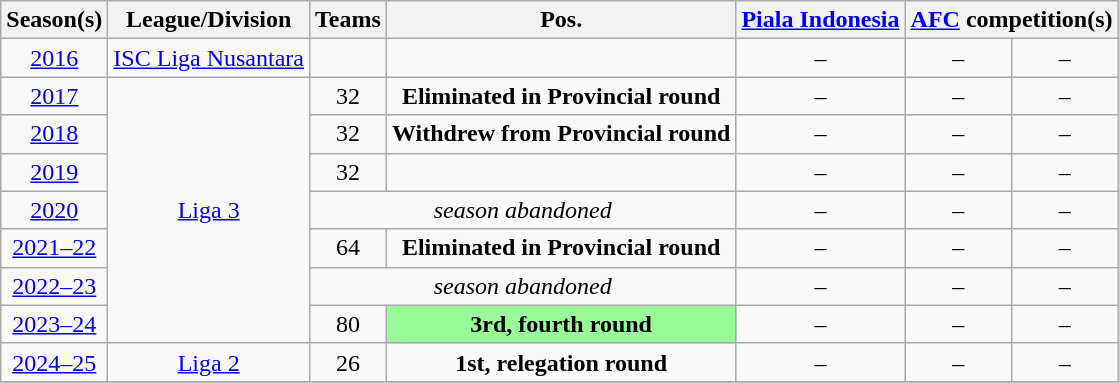<table class="wikitable" style="text-align:center">
<tr style="background:#efefef;">
<th>Season(s)</th>
<th>League/Division</th>
<th>Teams</th>
<th>Pos.</th>
<th><a href='#'>Piala Indonesia</a></th>
<th colspan=2><a href='#'>AFC</a> competition(s)</th>
</tr>
<tr>
<td><a href='#'>2016</a></td>
<td><a href='#'>ISC Liga Nusantara</a></td>
<td></td>
<td></td>
<td>–</td>
<td>–</td>
<td>–</td>
</tr>
<tr>
<td><a href='#'>2017</a></td>
<td rowspan=7><a href='#'>Liga 3</a></td>
<td>32</td>
<td><strong>Eliminated in Provincial round</strong></td>
<td>–</td>
<td>–</td>
<td>–</td>
</tr>
<tr>
<td><a href='#'>2018</a></td>
<td>32</td>
<td><strong>Withdrew from Provincial round</strong></td>
<td>–</td>
<td>–</td>
<td>–</td>
</tr>
<tr>
<td><a href='#'>2019</a></td>
<td>32</td>
<td></td>
<td>–</td>
<td>–</td>
<td>–</td>
</tr>
<tr>
<td><a href='#'>2020</a></td>
<td colspan="2"><em>season abandoned</em></td>
<td>–</td>
<td>–</td>
<td>–</td>
</tr>
<tr>
<td><a href='#'>2021–22</a></td>
<td>64</td>
<td><strong>Eliminated in Provincial round</strong></td>
<td>–</td>
<td>–</td>
<td>–</td>
</tr>
<tr>
<td><a href='#'>2022–23</a></td>
<td colspan="2"><em>season abandoned</em></td>
<td>–</td>
<td>–</td>
<td>–</td>
</tr>
<tr>
<td><a href='#'>2023–24</a></td>
<td>80</td>
<td bgcolor="palegreen"><strong>3rd, fourth round</strong></td>
<td>–</td>
<td>–</td>
<td>–</td>
</tr>
<tr>
<td><a href='#'>2024–25</a></td>
<td><a href='#'>Liga 2</a></td>
<td>26</td>
<td><strong>1st, relegation round</strong></td>
<td>–</td>
<td>–</td>
<td>–</td>
</tr>
<tr>
</tr>
</table>
